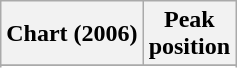<table class="wikitable plainrowheaders" style="text-align:center">
<tr>
<th>Chart (2006)</th>
<th>Peak<br>position</th>
</tr>
<tr>
</tr>
<tr>
</tr>
</table>
